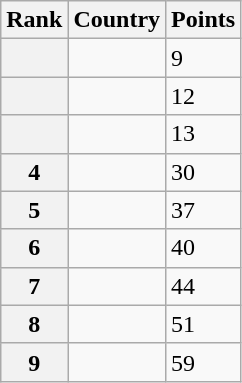<table class="wikitable sortable">
<tr>
<th>Rank</th>
<th>Country</th>
<th>Points</th>
</tr>
<tr>
<th></th>
<td></td>
<td>9</td>
</tr>
<tr>
<th></th>
<td></td>
<td>12</td>
</tr>
<tr>
<th></th>
<td></td>
<td>13</td>
</tr>
<tr>
<th>4</th>
<td></td>
<td>30</td>
</tr>
<tr>
<th>5</th>
<td></td>
<td>37</td>
</tr>
<tr>
<th>6</th>
<td></td>
<td>40</td>
</tr>
<tr>
<th>7</th>
<td></td>
<td>44</td>
</tr>
<tr>
<th>8</th>
<td></td>
<td>51</td>
</tr>
<tr>
<th>9</th>
<td></td>
<td>59</td>
</tr>
</table>
